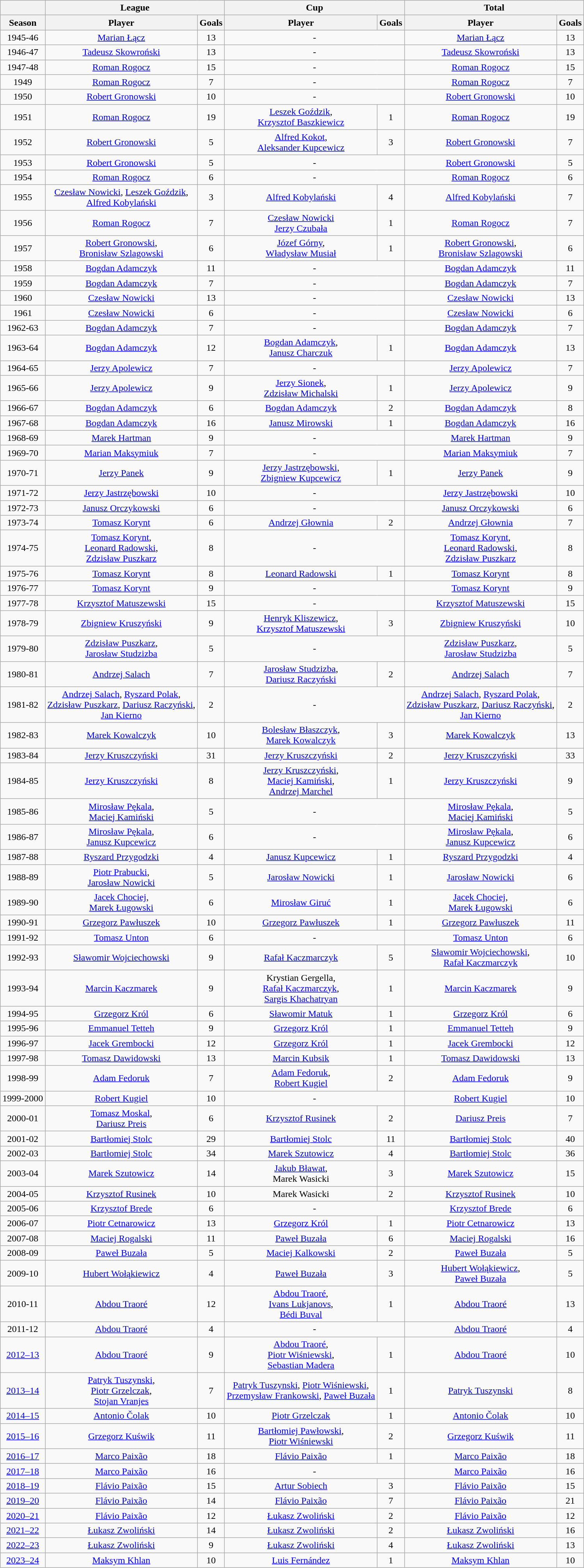<table class="wikitable" style="text-align: center">
<tr>
<th></th>
<th colspan="2">League</th>
<th colspan="2">Cup </th>
<th colspan="2">Total</th>
</tr>
<tr>
<th>Season</th>
<th>Player</th>
<th>Goals</th>
<th>Player</th>
<th>Goals</th>
<th>Player</th>
<th>Goals</th>
</tr>
<tr>
<td>1945-46</td>
<td><a href='#'>Marian Łącz</a></td>
<td>13</td>
<td colspan="2">-</td>
<td><a href='#'>Marian Łącz</a></td>
<td>13</td>
</tr>
<tr>
<td>1946-47</td>
<td><a href='#'>Tadeusz Skowroński</a></td>
<td>13</td>
<td colspan="2">-</td>
<td><a href='#'>Tadeusz Skowroński</a></td>
<td>13</td>
</tr>
<tr>
<td>1947-48</td>
<td><a href='#'>Roman Rogocz</a></td>
<td>15</td>
<td colspan="2">-</td>
<td><a href='#'>Roman Rogocz</a></td>
<td>15</td>
</tr>
<tr>
<td>1949</td>
<td><a href='#'>Roman Rogocz</a></td>
<td>7</td>
<td colspan="2">-</td>
<td><a href='#'>Roman Rogocz</a></td>
<td>7</td>
</tr>
<tr>
<td>1950</td>
<td><a href='#'>Robert Gronowski</a></td>
<td>10</td>
<td colspan="2">-</td>
<td><a href='#'>Robert Gronowski</a></td>
<td>10</td>
</tr>
<tr>
<td>1951</td>
<td><a href='#'>Roman Rogocz</a></td>
<td>19</td>
<td><a href='#'>Leszek Goździk</a>,<br><a href='#'>Krzysztof Baszkiewicz</a></td>
<td>1</td>
<td><a href='#'>Roman Rogocz</a></td>
<td>19</td>
</tr>
<tr>
<td>1952</td>
<td><a href='#'>Robert Gronowski</a></td>
<td>5</td>
<td><a href='#'>Alfred Kokot</a>,<br><a href='#'>Aleksander Kupcewicz</a></td>
<td>3 </td>
<td><a href='#'>Robert Gronowski</a></td>
<td>7</td>
</tr>
<tr>
<td>1953</td>
<td><a href='#'>Robert Gronowski</a></td>
<td>5</td>
<td colspan="2">-</td>
<td><a href='#'>Robert Gronowski</a></td>
<td>5</td>
</tr>
<tr>
<td>1954</td>
<td><a href='#'>Roman Rogocz</a></td>
<td>6</td>
<td colspan="2">-</td>
<td><a href='#'>Roman Rogocz</a></td>
<td>6</td>
</tr>
<tr>
<td>1955</td>
<td><a href='#'>Czesław Nowicki</a>, <a href='#'>Leszek Goździk</a>,<br><a href='#'>Alfred Kobylański</a></td>
<td>3</td>
<td><a href='#'>Alfred Kobylański</a></td>
<td>4</td>
<td><a href='#'>Alfred Kobylański</a></td>
<td>7</td>
</tr>
<tr>
<td>1956</td>
<td><a href='#'>Roman Rogocz</a></td>
<td>7</td>
<td><a href='#'>Czesław Nowicki</a><br><a href='#'>Jerzy Czubała</a></td>
<td>1</td>
<td><a href='#'>Roman Rogocz</a></td>
<td>7</td>
</tr>
<tr>
<td>1957</td>
<td><a href='#'>Robert Gronowski</a>,<br><a href='#'>Bronisław Szlagowski</a></td>
<td>6</td>
<td><a href='#'>Józef Górny</a>,<br><a href='#'>Władysław Musiał</a></td>
<td>1</td>
<td><a href='#'>Robert Gronowski</a>,<br><a href='#'>Bronisław Szlagowski</a></td>
<td>6</td>
</tr>
<tr>
<td>1958</td>
<td><a href='#'>Bogdan Adamczyk</a></td>
<td>11</td>
<td colspan="2">-</td>
<td><a href='#'>Bogdan Adamczyk</a></td>
<td>11</td>
</tr>
<tr>
<td>1959</td>
<td><a href='#'>Bogdan Adamczyk</a></td>
<td>7</td>
<td colspan="2">-</td>
<td><a href='#'>Bogdan Adamczyk</a></td>
<td>7</td>
</tr>
<tr>
<td>1960</td>
<td><a href='#'>Czesław Nowicki</a></td>
<td>13</td>
<td colspan="2">-</td>
<td><a href='#'>Czesław Nowicki</a></td>
<td>13</td>
</tr>
<tr>
<td>1961</td>
<td><a href='#'>Czesław Nowicki</a></td>
<td>6</td>
<td colspan="2">-</td>
<td><a href='#'>Czesław Nowicki</a></td>
<td>6</td>
</tr>
<tr>
<td>1962-63</td>
<td><a href='#'>Bogdan Adamczyk</a></td>
<td>7</td>
<td colspan="2">-</td>
<td><a href='#'>Bogdan Adamczyk</a></td>
<td>7</td>
</tr>
<tr>
<td>1963-64</td>
<td><a href='#'>Bogdan Adamczyk</a></td>
<td>12</td>
<td><a href='#'>Bogdan Adamczyk</a>,<br><a href='#'>Janusz Charczuk</a></td>
<td>1</td>
<td><a href='#'>Bogdan Adamczyk</a></td>
<td>13</td>
</tr>
<tr>
<td>1964-65</td>
<td><a href='#'>Jerzy Apolewicz</a></td>
<td>7</td>
<td colspan="2">-</td>
<td><a href='#'>Jerzy Apolewicz</a></td>
<td>7</td>
</tr>
<tr>
<td>1965-66</td>
<td><a href='#'>Jerzy Apolewicz</a></td>
<td>9</td>
<td><a href='#'>Jerzy Sionek</a>,<br><a href='#'>Zdzisław Michalski</a></td>
<td>1</td>
<td><a href='#'>Jerzy Apolewicz</a></td>
<td>9</td>
</tr>
<tr>
<td>1966-67</td>
<td><a href='#'>Bogdan Adamczyk</a></td>
<td>6</td>
<td><a href='#'>Bogdan Adamczyk</a></td>
<td>2</td>
<td><a href='#'>Bogdan Adamczyk</a></td>
<td>8</td>
</tr>
<tr>
<td>1967-68</td>
<td><a href='#'>Bogdan Adamczyk</a></td>
<td>16</td>
<td><a href='#'>Janusz Mirowski</a></td>
<td>1</td>
<td><a href='#'>Bogdan Adamczyk</a></td>
<td>16</td>
</tr>
<tr>
<td>1968-69</td>
<td><a href='#'>Marek Hartman</a></td>
<td>9</td>
<td colspan="2">-</td>
<td><a href='#'>Marek Hartman</a></td>
<td>9</td>
</tr>
<tr>
<td>1969-70</td>
<td><a href='#'>Marian Maksymiuk</a></td>
<td>7</td>
<td colspan="2">-</td>
<td><a href='#'>Marian Maksymiuk</a></td>
<td>7</td>
</tr>
<tr>
<td>1970-71</td>
<td><a href='#'>Jerzy Panek</a></td>
<td>9</td>
<td><a href='#'>Jerzy Jastrzębowski</a>,<br><a href='#'>Zbigniew Kupcewicz</a></td>
<td>1</td>
<td><a href='#'>Jerzy Panek</a></td>
<td>9</td>
</tr>
<tr>
<td>1971-72</td>
<td><a href='#'>Jerzy Jastrzębowski</a></td>
<td>10</td>
<td colspan="2">-</td>
<td><a href='#'>Jerzy Jastrzębowski</a></td>
<td>10</td>
</tr>
<tr>
<td>1972-73</td>
<td><a href='#'>Janusz Orczykowski</a></td>
<td>6</td>
<td colspan="2">-</td>
<td><a href='#'>Janusz Orczykowski</a></td>
<td>6</td>
</tr>
<tr>
<td>1973-74</td>
<td><a href='#'>Tomasz Korynt</a></td>
<td>6</td>
<td><a href='#'>Andrzej Głownia</a></td>
<td>2</td>
<td><a href='#'>Andrzej Głownia</a></td>
<td>7</td>
</tr>
<tr>
<td>1974-75</td>
<td><a href='#'>Tomasz Korynt</a>,<br><a href='#'>Leonard Radowski</a>,<br><a href='#'>Zdzisław Puszkarz</a></td>
<td>8</td>
<td colspan="2">-</td>
<td><a href='#'>Tomasz Korynt</a>,<br><a href='#'>Leonard Radowski</a>,<br><a href='#'>Zdzisław Puszkarz</a></td>
<td>8</td>
</tr>
<tr>
<td>1975-76</td>
<td><a href='#'>Tomasz Korynt</a></td>
<td>8</td>
<td><a href='#'>Leonard Radowski</a></td>
<td>1</td>
<td><a href='#'>Tomasz Korynt</a></td>
<td>8</td>
</tr>
<tr>
<td>1976-77</td>
<td><a href='#'>Tomasz Korynt</a></td>
<td>9</td>
<td colspan="2">-</td>
<td><a href='#'>Tomasz Korynt</a></td>
<td>9</td>
</tr>
<tr>
<td>1977-78</td>
<td><a href='#'>Krzysztof Matuszewski</a></td>
<td>15</td>
<td colspan="2">-</td>
<td><a href='#'>Krzysztof Matuszewski</a></td>
<td>15</td>
</tr>
<tr>
<td>1978-79</td>
<td><a href='#'>Zbigniew Kruszyński</a></td>
<td>9</td>
<td><a href='#'>Henryk Kliszewicz</a>,<br><a href='#'>Krzysztof Matuszewski</a></td>
<td>3</td>
<td><a href='#'>Zbigniew Kruszyński</a></td>
<td>10</td>
</tr>
<tr>
<td>1979-80</td>
<td><a href='#'>Zdzisław Puszkarz</a>,<br><a href='#'>Jarosław Studzizba</a></td>
<td>5</td>
<td colspan="2">-</td>
<td><a href='#'>Zdzisław Puszkarz</a>,<br><a href='#'>Jarosław Studzizba</a></td>
<td>5</td>
</tr>
<tr>
<td>1980-81</td>
<td><a href='#'>Andrzej Salach</a></td>
<td>7</td>
<td><a href='#'>Jarosław Studzizba</a>,<br><a href='#'>Dariusz Raczyński</a></td>
<td>2</td>
<td><a href='#'>Andrzej Salach</a></td>
<td>7</td>
</tr>
<tr>
<td>1981-82</td>
<td><a href='#'>Andrzej Salach</a>, <a href='#'>Ryszard Polak</a>,<br><a href='#'>Zdzisław Puszkarz</a>, <a href='#'>Dariusz Raczyński</a>,<br><a href='#'>Jan Kierno</a></td>
<td>2</td>
<td colspan="2">-</td>
<td><a href='#'>Andrzej Salach</a>, <a href='#'>Ryszard Polak</a>,<br><a href='#'>Zdzisław Puszkarz</a>, <a href='#'>Dariusz Raczyński</a>,<br><a href='#'>Jan Kierno</a></td>
<td>2</td>
</tr>
<tr>
<td>1982-83</td>
<td><a href='#'>Marek Kowalczyk</a></td>
<td>10</td>
<td><a href='#'>Bolesław Błaszczyk</a>,<br><a href='#'>Marek Kowalczyk</a></td>
<td>3</td>
<td><a href='#'>Marek Kowalczyk</a></td>
<td>13</td>
</tr>
<tr>
<td>1983-84</td>
<td><a href='#'>Jerzy Kruszczyński</a></td>
<td>31</td>
<td><a href='#'>Jerzy Kruszczyński</a></td>
<td>2 </td>
<td><a href='#'>Jerzy Kruszczyński</a></td>
<td>33</td>
</tr>
<tr>
<td>1984-85</td>
<td><a href='#'>Jerzy Kruszczyński</a></td>
<td>8</td>
<td><a href='#'>Jerzy Kruszczyński</a>,<br><a href='#'>Maciej Kamiński</a>,<br><a href='#'>Andrzej Marchel</a></td>
<td>1</td>
<td><a href='#'>Jerzy Kruszczyński</a></td>
<td>9</td>
</tr>
<tr>
<td>1985-86</td>
<td><a href='#'>Mirosław Pękala</a>,<br><a href='#'>Maciej Kamiński</a></td>
<td>5</td>
<td colspan="2">-</td>
<td><a href='#'>Mirosław Pękala</a>,<br><a href='#'>Maciej Kamiński</a></td>
<td>5</td>
</tr>
<tr>
<td>1986-87</td>
<td><a href='#'>Mirosław Pękala</a>,<br><a href='#'>Janusz Kupcewicz</a></td>
<td>6</td>
<td colspan="2">-</td>
<td><a href='#'>Mirosław Pękala</a>,<br><a href='#'>Janusz Kupcewicz</a></td>
<td>6</td>
</tr>
<tr>
<td>1987-88</td>
<td><a href='#'>Ryszard Przygodzki</a></td>
<td>4</td>
<td><a href='#'>Janusz Kupcewicz</a></td>
<td>1</td>
<td><a href='#'>Ryszard Przygodzki</a></td>
<td>4</td>
</tr>
<tr>
<td>1988-89</td>
<td><a href='#'>Piotr Prabucki</a>,<br><a href='#'>Jarosław Nowicki</a></td>
<td>5</td>
<td><a href='#'>Jarosław Nowicki</a></td>
<td>1</td>
<td><a href='#'>Jarosław Nowicki</a></td>
<td>6</td>
</tr>
<tr>
<td>1989-90</td>
<td><a href='#'>Jacek Chociej</a>,<br><a href='#'>Marek Ługowski</a></td>
<td>6</td>
<td><a href='#'>Mirosław Giruć</a></td>
<td>1</td>
<td><a href='#'>Jacek Chociej</a>,<br><a href='#'>Marek Ługowski</a></td>
<td>6</td>
</tr>
<tr>
<td>1990-91</td>
<td><a href='#'>Grzegorz Pawłuszek</a></td>
<td>10</td>
<td><a href='#'>Grzegorz Pawłuszek</a></td>
<td>1</td>
<td><a href='#'>Grzegorz Pawłuszek</a></td>
<td>11</td>
</tr>
<tr>
<td>1991-92</td>
<td><a href='#'>Tomasz Unton</a></td>
<td>6</td>
<td colspan="2">-</td>
<td><a href='#'>Tomasz Unton</a></td>
<td>6</td>
</tr>
<tr>
<td>1992-93</td>
<td><a href='#'>Sławomir Wojciechowski</a></td>
<td>9</td>
<td><a href='#'>Rafał Kaczmarczyk</a></td>
<td>5</td>
<td><a href='#'>Sławomir Wojciechowski</a>,<br><a href='#'>Rafał Kaczmarczyk</a></td>
<td>10</td>
</tr>
<tr>
<td>1993-94</td>
<td><a href='#'>Marcin Kaczmarek</a></td>
<td>9</td>
<td>Krystian Gergella,<br><a href='#'>Rafał Kaczmarczyk</a>,<br><a href='#'>Sargis Khachatryan</a></td>
<td>1</td>
<td><a href='#'>Marcin Kaczmarek</a></td>
<td>9</td>
</tr>
<tr>
<td>1994-95</td>
<td><a href='#'>Grzegorz Król</a></td>
<td>6</td>
<td><a href='#'>Sławomir Matuk</a></td>
<td>1</td>
<td><a href='#'>Grzegorz Król</a></td>
<td>6</td>
</tr>
<tr>
<td>1995-96</td>
<td><a href='#'>Emmanuel Tetteh</a></td>
<td>9</td>
<td><a href='#'>Grzegorz Król</a></td>
<td>1</td>
<td><a href='#'>Emmanuel Tetteh</a></td>
<td>9</td>
</tr>
<tr>
<td>1996-97</td>
<td><a href='#'>Jacek Grembocki</a></td>
<td>12</td>
<td><a href='#'>Grzegorz Król</a></td>
<td>1</td>
<td><a href='#'>Jacek Grembocki</a></td>
<td>12</td>
</tr>
<tr>
<td>1997-98</td>
<td><a href='#'>Tomasz Dawidowski</a></td>
<td>13</td>
<td><a href='#'>Marcin Kubsik</a></td>
<td>1</td>
<td><a href='#'>Tomasz Dawidowski</a></td>
<td>13</td>
</tr>
<tr>
<td>1998-99</td>
<td><a href='#'>Adam Fedoruk</a></td>
<td>7</td>
<td><a href='#'>Adam Fedoruk</a>,<br><a href='#'>Robert Kugiel</a></td>
<td>2</td>
<td><a href='#'>Adam Fedoruk</a></td>
<td>9</td>
</tr>
<tr>
<td>1999-2000</td>
<td><a href='#'>Robert Kugiel</a></td>
<td>10</td>
<td colspan=2>-</td>
<td><a href='#'>Robert Kugiel</a></td>
<td>10</td>
</tr>
<tr>
<td>2000-01</td>
<td><a href='#'>Tomasz Moskal</a>,<br><a href='#'>Dariusz Preis</a></td>
<td>6</td>
<td><a href='#'>Krzysztof Rusinek</a></td>
<td>2</td>
<td><a href='#'>Dariusz Preis</a></td>
<td>7</td>
</tr>
<tr>
<td>2001-02</td>
<td><a href='#'>Bartłomiej Stolc</a></td>
<td>29</td>
<td><a href='#'>Bartłomiej Stolc</a></td>
<td>11</td>
<td><a href='#'>Bartłomiej Stolc</a></td>
<td>40</td>
</tr>
<tr>
<td>2002-03</td>
<td><a href='#'>Bartłomiej Stolc</a></td>
<td>34</td>
<td><a href='#'>Marek Szutowicz</a></td>
<td>4</td>
<td><a href='#'>Bartłomiej Stolc</a></td>
<td>36</td>
</tr>
<tr>
<td>2003-04</td>
<td><a href='#'>Marek Szutowicz</a></td>
<td>14</td>
<td><a href='#'>Jakub Bławat</a>,<br>Marek Wasicki<br></td>
<td>3</td>
<td><a href='#'>Marek Szutowicz</a></td>
<td>15</td>
</tr>
<tr>
<td>2004-05</td>
<td><a href='#'>Krzysztof Rusinek</a></td>
<td>10</td>
<td>Marek Wasicki</td>
<td>2</td>
<td><a href='#'>Krzysztof Rusinek</a></td>
<td>10</td>
</tr>
<tr>
<td>2005-06</td>
<td><a href='#'>Krzysztof Brede</a></td>
<td>6</td>
<td colspan=2>-</td>
<td><a href='#'>Krzysztof Brede</a></td>
<td>6</td>
</tr>
<tr>
<td>2006-07</td>
<td><a href='#'>Piotr Cetnarowicz</a></td>
<td>13</td>
<td><a href='#'>Grzegorz Król</a></td>
<td>1</td>
<td><a href='#'>Piotr Cetnarowicz</a></td>
<td>13</td>
</tr>
<tr>
<td>2007-08</td>
<td><a href='#'>Maciej Rogalski</a></td>
<td>11</td>
<td><a href='#'>Paweł Buzała</a></td>
<td>6</td>
<td><a href='#'>Maciej Rogalski</a></td>
<td>16</td>
</tr>
<tr>
<td>2008-09</td>
<td><a href='#'>Paweł Buzała</a></td>
<td>5</td>
<td><a href='#'>Maciej Kalkowski</a></td>
<td>2</td>
<td><a href='#'>Paweł Buzała</a></td>
<td>5</td>
</tr>
<tr>
<td>2009-10</td>
<td><a href='#'>Hubert Wołąkiewicz</a></td>
<td>4</td>
<td><a href='#'>Paweł Buzała</a></td>
<td>3</td>
<td><a href='#'>Hubert Wołąkiewicz</a>,<br><a href='#'>Paweł Buzała</a></td>
<td>5</td>
</tr>
<tr>
<td>2010-11</td>
<td><a href='#'>Abdou Traoré</a></td>
<td>12</td>
<td><a href='#'>Abdou Traoré</a>,<br><a href='#'>Ivans Lukjanovs</a>,<br><a href='#'>Bédi Buval</a></td>
<td>1</td>
<td><a href='#'>Abdou Traoré</a></td>
<td>13</td>
</tr>
<tr>
<td>2011-12</td>
<td><a href='#'>Abdou Traoré</a></td>
<td>4</td>
<td colspan="2">-</td>
<td><a href='#'>Abdou Traoré</a></td>
<td>4</td>
</tr>
<tr>
<td><a href='#'>2012–13</a></td>
<td><a href='#'>Abdou Traoré</a></td>
<td>9</td>
<td><a href='#'>Abdou Traoré</a>,<br><a href='#'>Piotr Wiśniewski</a>,<br><a href='#'>Sebastian Madera</a></td>
<td>1</td>
<td><a href='#'>Abdou Traoré</a></td>
<td>10</td>
</tr>
<tr>
<td><a href='#'>2013–14</a></td>
<td><a href='#'>Patryk Tuszynski</a>,<br><a href='#'>Piotr Grzelczak</a>,<br><a href='#'>Stojan Vranjes</a></td>
<td>7</td>
<td><a href='#'>Patryk Tuszynski</a>, <a href='#'>Piotr Wiśniewski</a>,<br><a href='#'>Przemysław Frankowski</a>, <a href='#'>Paweł Buzała</a></td>
<td>1</td>
<td><a href='#'>Patryk Tuszynski</a></td>
<td>8</td>
</tr>
<tr>
<td><a href='#'>2014–15</a></td>
<td><a href='#'>Antonio Čolak</a></td>
<td>10</td>
<td><a href='#'>Piotr Grzelczak</a></td>
<td>1</td>
<td><a href='#'>Antonio Čolak</a></td>
<td>10</td>
</tr>
<tr>
<td><a href='#'>2015–16</a></td>
<td><a href='#'>Grzegorz Kuświk</a></td>
<td>11</td>
<td><a href='#'>Bartłomiej Pawłowski</a>,<br><a href='#'>Piotr Wiśniewski</a></td>
<td>2</td>
<td><a href='#'>Grzegorz Kuświk</a></td>
<td>11</td>
</tr>
<tr>
<td><a href='#'>2016–17</a></td>
<td><a href='#'>Marco Paixão</a></td>
<td>18</td>
<td><a href='#'>Flávio Paixão</a></td>
<td>1</td>
<td><a href='#'>Marco Paixão</a></td>
<td>18</td>
</tr>
<tr>
<td><a href='#'>2017–18</a></td>
<td><a href='#'>Marco Paixão</a></td>
<td>16</td>
<td colspan="2">-</td>
<td><a href='#'>Marco Paixão</a></td>
<td>16</td>
</tr>
<tr>
<td><a href='#'>2018–19</a></td>
<td><a href='#'>Flávio Paixão</a></td>
<td>15</td>
<td><a href='#'>Artur Sobiech</a></td>
<td>3</td>
<td><a href='#'>Flávio Paixão</a></td>
<td>15</td>
</tr>
<tr>
<td><a href='#'>2019–20</a></td>
<td><a href='#'>Flávio Paixão</a></td>
<td>14</td>
<td><a href='#'>Flávio Paixão</a></td>
<td>7 </td>
<td><a href='#'>Flávio Paixão</a></td>
<td>21</td>
</tr>
<tr>
<td><a href='#'>2020–21</a></td>
<td><a href='#'>Flávio Paixão</a></td>
<td>12</td>
<td><a href='#'>Łukasz Zwoliński</a></td>
<td>2</td>
<td><a href='#'>Flávio Paixão</a></td>
<td>12</td>
</tr>
<tr>
<td><a href='#'>2021–22</a></td>
<td><a href='#'>Łukasz Zwoliński</a></td>
<td>14</td>
<td><a href='#'>Łukasz Zwoliński</a></td>
<td>2</td>
<td><a href='#'>Łukasz Zwoliński</a></td>
<td>16</td>
</tr>
<tr>
<td><a href='#'>2022–23</a></td>
<td><a href='#'>Łukasz Zwoliński</a></td>
<td>9</td>
<td><a href='#'>Łukasz Zwoliński</a></td>
<td>4 </td>
<td><a href='#'>Łukasz Zwoliński</a></td>
<td>13</td>
</tr>
<tr>
<td><a href='#'>2023–24</a></td>
<td><a href='#'>Maksym Khlan</a></td>
<td>10</td>
<td><a href='#'>Luis Fernández</a></td>
<td>1</td>
<td><a href='#'>Maksym Khlan</a></td>
<td>10</td>
</tr>
</table>
